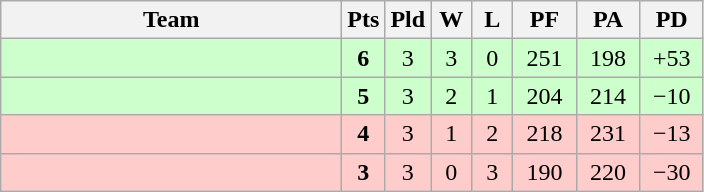<table class=wikitable style="text-align:center">
<tr>
<th width=220>Team</th>
<th width=20>Pts</th>
<th width=20>Pld</th>
<th width=20>W</th>
<th width=20>L</th>
<th width=35>PF</th>
<th width=35>PA</th>
<th width=35>PD</th>
</tr>
<tr bgcolor=#ccffcc>
<td align=left></td>
<td><strong>6</strong></td>
<td>3</td>
<td>3</td>
<td>0</td>
<td>251</td>
<td>198</td>
<td>+53</td>
</tr>
<tr bgcolor=#ccffcc>
<td align=left></td>
<td><strong>5</strong></td>
<td>3</td>
<td>2</td>
<td>1</td>
<td>204</td>
<td>214</td>
<td>−10</td>
</tr>
<tr bgcolor=#ffcccc>
<td align=left></td>
<td><strong>4</strong></td>
<td>3</td>
<td>1</td>
<td>2</td>
<td>218</td>
<td>231</td>
<td>−13</td>
</tr>
<tr bgcolor=#ffcccc>
<td align=left></td>
<td><strong>3</strong></td>
<td>3</td>
<td>0</td>
<td>3</td>
<td>190</td>
<td>220</td>
<td>−30</td>
</tr>
</table>
